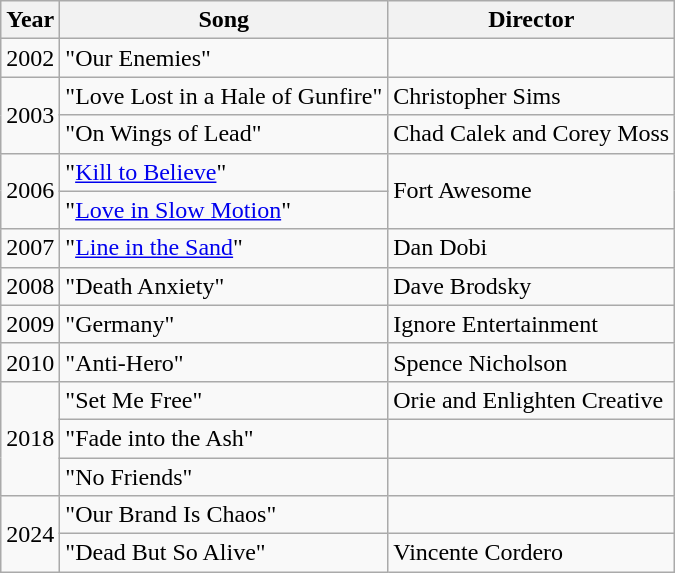<table class="wikitable">
<tr>
<th>Year</th>
<th>Song</th>
<th>Director</th>
</tr>
<tr>
<td>2002</td>
<td>"Our Enemies"</td>
<td></td>
</tr>
<tr>
<td rowspan="2">2003</td>
<td>"Love Lost in a Hale of Gunfire"</td>
<td>Christopher Sims</td>
</tr>
<tr>
<td>"On Wings of Lead"</td>
<td>Chad Calek and Corey Moss</td>
</tr>
<tr>
<td rowspan="2">2006</td>
<td>"<a href='#'>Kill to Believe</a>"</td>
<td rowspan="2">Fort Awesome</td>
</tr>
<tr>
<td>"<a href='#'>Love in Slow Motion</a>"</td>
</tr>
<tr>
<td>2007</td>
<td>"<a href='#'>Line in the Sand</a>"</td>
<td>Dan Dobi</td>
</tr>
<tr>
<td>2008</td>
<td>"Death Anxiety"</td>
<td>Dave Brodsky</td>
</tr>
<tr>
<td>2009</td>
<td>"Germany"</td>
<td>Ignore Entertainment</td>
</tr>
<tr>
<td>2010</td>
<td>"Anti-Hero"</td>
<td>Spence Nicholson</td>
</tr>
<tr>
<td rowspan="3">2018</td>
<td>"Set Me Free"</td>
<td>Orie and Enlighten Creative</td>
</tr>
<tr>
<td>"Fade into the Ash"</td>
<td></td>
</tr>
<tr>
<td>"No Friends"</td>
<td></td>
</tr>
<tr>
<td rowspan="2">2024</td>
<td>"Our Brand Is Chaos"</td>
<td></td>
</tr>
<tr>
<td>"Dead But So Alive"</td>
<td>Vincente Cordero</td>
</tr>
</table>
